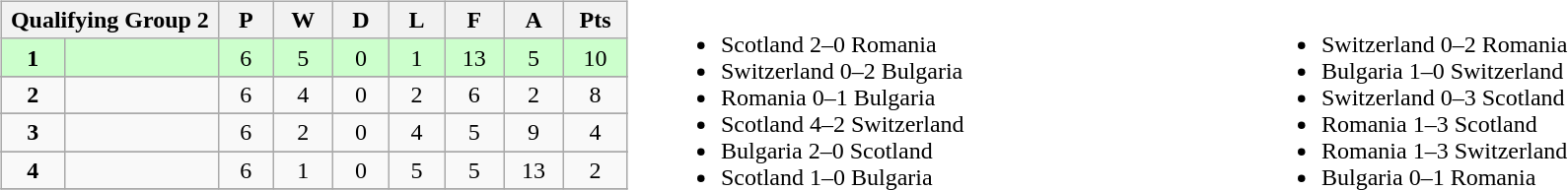<table width=100%>
<tr>
<td valign="top" width="440"><br><table class="wikitable">
<tr>
<th colspan="2">Qualifying Group 2</th>
<th rowspan="1" width="50">P</th>
<th rowspan="1" width="50">W</th>
<th colspan="1" width="50">D</th>
<th colspan="1" width="50">L</th>
<th colspan="1" width="50">F</th>
<th colspan="1" width="50">A</th>
<th colspan="1" width="50">Pts</th>
</tr>
<tr style="background:#ccffcc;" align=center>
<td width="50"><strong>1</strong></td>
<td width="150" align=left><strong></strong></td>
<td>6</td>
<td>5</td>
<td>0</td>
<td>1</td>
<td>13</td>
<td>5</td>
<td>10</td>
</tr>
<tr>
</tr>
<tr align=center>
<td><strong>2</strong></td>
<td align=left></td>
<td>6</td>
<td>4</td>
<td>0</td>
<td>2</td>
<td>6</td>
<td>2</td>
<td>8</td>
</tr>
<tr>
</tr>
<tr align=center>
<td><strong>3</strong></td>
<td align=left></td>
<td>6</td>
<td>2</td>
<td>0</td>
<td>4</td>
<td>5</td>
<td>9</td>
<td>4</td>
</tr>
<tr>
</tr>
<tr align=center>
<td><strong>4</strong></td>
<td align=left></td>
<td>6</td>
<td>1</td>
<td>0</td>
<td>5</td>
<td>5</td>
<td>13</td>
<td>2</td>
</tr>
<tr>
</tr>
</table>
</td>
<td valign="middle" align="center"><br><table width=100%>
<tr>
<td valign="middle" align=left width=50%><br><ul><li>Scotland 2–0 Romania</li><li>Switzerland 0–2 Bulgaria</li><li>Romania 0–1 Bulgaria</li><li>Scotland 4–2 Switzerland</li><li>Bulgaria 2–0 Scotland</li><li>Scotland 1–0 Bulgaria</li></ul></td>
<td valign="middle" align=left width=50%><br><ul><li>Switzerland 0–2 Romania</li><li>Bulgaria 1–0 Switzerland</li><li>Switzerland 0–3 Scotland</li><li>Romania 1–3 Scotland</li><li>Romania 1–3 Switzerland</li><li>Bulgaria 0–1 Romania</li></ul></td>
</tr>
</table>
</td>
</tr>
</table>
